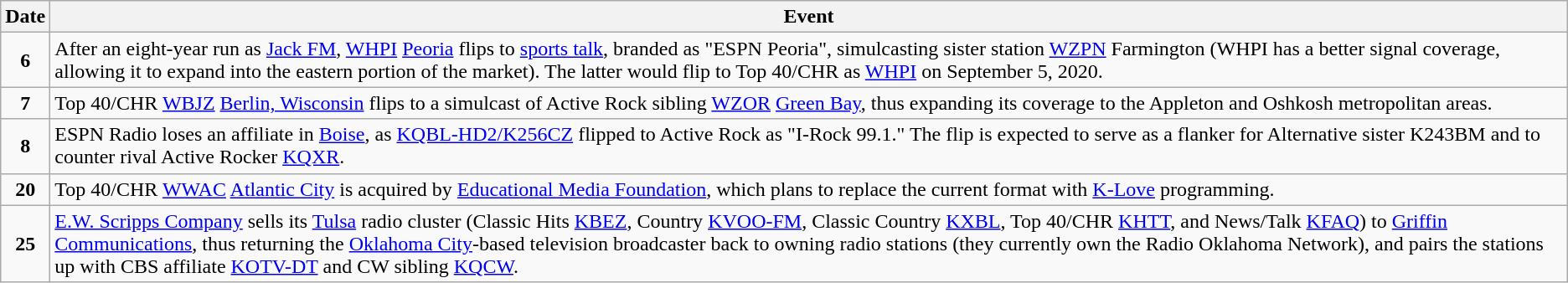<table class="wikitable">
<tr>
<th>Date</th>
<th>Event</th>
</tr>
<tr>
<td style="text-align:center;"><strong>6</strong></td>
<td>After an eight-year run as <a href='#'>Jack FM</a>, <a href='#'>WHPI</a> <a href='#'>Peoria</a> flips to <a href='#'>sports talk</a>, branded as "ESPN Peoria", simulcasting sister station <a href='#'>WZPN</a> Farmington (WHPI has a better signal coverage, allowing it to expand into the eastern portion of the market). The latter would flip to Top 40/CHR as <a href='#'>WHPI</a> on September 5, 2020.</td>
</tr>
<tr>
<td style="text-align:center;"><strong>7</strong></td>
<td>Top 40/CHR <a href='#'>WBJZ</a> <a href='#'>Berlin, Wisconsin</a> flips to a simulcast of Active Rock sibling <a href='#'>WZOR</a> <a href='#'>Green Bay</a>, thus expanding its coverage to the Appleton and Oshkosh metropolitan areas.</td>
</tr>
<tr>
<td style="text-align:center;"><strong>8</strong></td>
<td>ESPN Radio loses an affiliate in <a href='#'>Boise</a>, as <a href='#'>KQBL-HD2/K256CZ</a> flipped to Active Rock as "I-Rock 99.1." The flip is expected to serve as a flanker for Alternative sister K243BM and to counter rival Active Rocker <a href='#'>KQXR</a>.</td>
</tr>
<tr>
<td style="text-align:center;"><strong>20</strong></td>
<td>Top 40/CHR <a href='#'>WWAC</a> <a href='#'>Atlantic City</a> is acquired by <a href='#'>Educational Media Foundation</a>, which plans to replace the current format with <a href='#'>K-Love</a> programming.</td>
</tr>
<tr>
<td style="text-align:center;"><strong>25</strong></td>
<td><a href='#'>E.W. Scripps Company</a> sells its <a href='#'>Tulsa</a> radio cluster (Classic Hits <a href='#'>KBEZ</a>, Country <a href='#'>KVOO-FM</a>, Classic Country <a href='#'>KXBL</a>, Top 40/CHR <a href='#'>KHTT</a>, and News/Talk <a href='#'>KFAQ</a>) to <a href='#'>Griffin Communications</a>, thus returning the <a href='#'>Oklahoma City</a>-based television broadcaster back to owning radio stations (they currently own the Radio Oklahoma Network), and pairs the stations up with CBS affiliate <a href='#'>KOTV-DT</a> and CW sibling <a href='#'>KQCW</a>.</td>
</tr>
</table>
